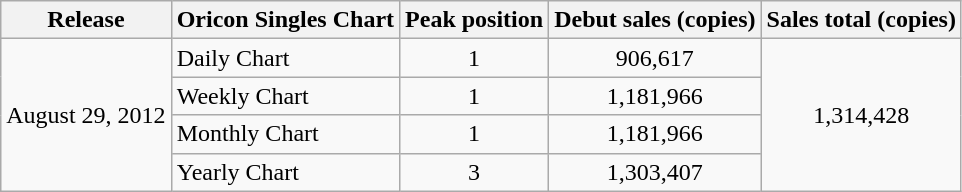<table class="wikitable">
<tr>
<th>Release</th>
<th>Oricon Singles Chart</th>
<th>Peak position</th>
<th>Debut sales (copies)</th>
<th>Sales total (copies)</th>
</tr>
<tr>
<td rowspan="4">August 29, 2012</td>
<td>Daily Chart</td>
<td style="text-align:center;">1</td>
<td style="text-align:center;">906,617</td>
<td style="text-align:center;" rowspan="4">1,314,428</td>
</tr>
<tr>
<td>Weekly Chart</td>
<td style="text-align:center;">1</td>
<td style="text-align:center;">1,181,966</td>
</tr>
<tr>
<td>Monthly Chart</td>
<td style="text-align:center;">1</td>
<td style="text-align:center;">1,181,966</td>
</tr>
<tr>
<td>Yearly Chart</td>
<td style="text-align:center;">3</td>
<td style="text-align:center;">1,303,407</td>
</tr>
</table>
